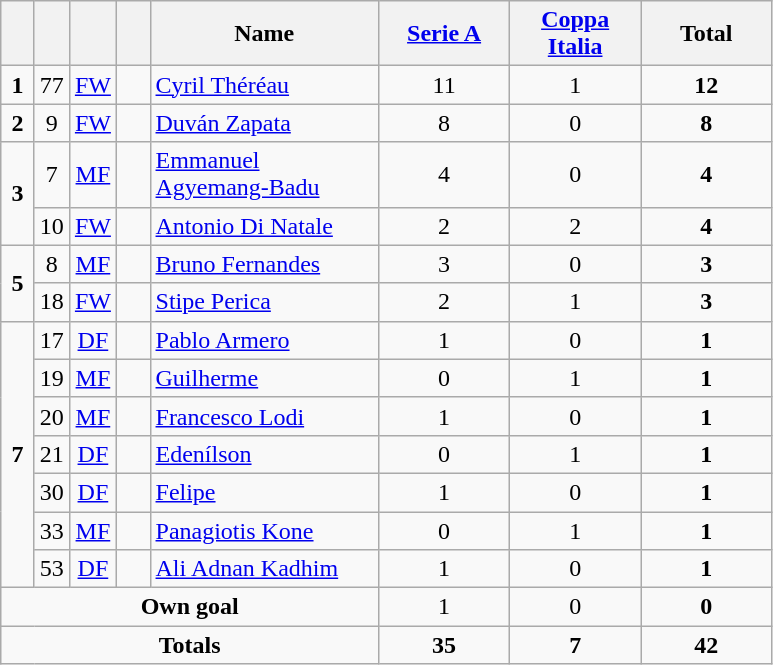<table class="wikitable" style="text-align:center">
<tr>
<th width=15></th>
<th width=15></th>
<th width=15></th>
<th width=15></th>
<th width=145>Name</th>
<th width=80><a href='#'>Serie A</a></th>
<th width=80><a href='#'>Coppa Italia</a></th>
<th width=80>Total</th>
</tr>
<tr>
<td><strong>1</strong></td>
<td>77</td>
<td><a href='#'>FW</a></td>
<td></td>
<td align=left><a href='#'>Cyril Théréau</a></td>
<td>11</td>
<td>1</td>
<td><strong>12</strong></td>
</tr>
<tr>
<td><strong>2</strong></td>
<td>9</td>
<td><a href='#'>FW</a></td>
<td></td>
<td align=left><a href='#'>Duván Zapata</a></td>
<td>8</td>
<td>0</td>
<td><strong>8</strong></td>
</tr>
<tr>
<td rowspan=2><strong>3</strong></td>
<td>7</td>
<td><a href='#'>MF</a></td>
<td></td>
<td align=left><a href='#'>Emmanuel Agyemang-Badu</a></td>
<td>4</td>
<td>0</td>
<td><strong>4</strong></td>
</tr>
<tr>
<td>10</td>
<td><a href='#'>FW</a></td>
<td></td>
<td align=left><a href='#'>Antonio Di Natale</a></td>
<td>2</td>
<td>2</td>
<td><strong>4</strong></td>
</tr>
<tr>
<td rowspan=2><strong>5</strong></td>
<td>8</td>
<td><a href='#'>MF</a></td>
<td></td>
<td align=left><a href='#'>Bruno Fernandes</a></td>
<td>3</td>
<td>0</td>
<td><strong>3</strong></td>
</tr>
<tr>
<td>18</td>
<td><a href='#'>FW</a></td>
<td></td>
<td align=left><a href='#'>Stipe Perica</a></td>
<td>2</td>
<td>1</td>
<td><strong>3</strong></td>
</tr>
<tr>
<td rowspan=7><strong>7</strong></td>
<td>17</td>
<td><a href='#'>DF</a></td>
<td></td>
<td align=left><a href='#'>Pablo Armero</a></td>
<td>1</td>
<td>0</td>
<td><strong>1</strong></td>
</tr>
<tr>
<td>19</td>
<td><a href='#'>MF</a></td>
<td></td>
<td align=left><a href='#'>Guilherme</a></td>
<td>0</td>
<td>1</td>
<td><strong>1</strong></td>
</tr>
<tr>
<td>20</td>
<td><a href='#'>MF</a></td>
<td></td>
<td align=left><a href='#'>Francesco Lodi</a></td>
<td>1</td>
<td>0</td>
<td><strong>1</strong></td>
</tr>
<tr>
<td>21</td>
<td><a href='#'>DF</a></td>
<td></td>
<td align=left><a href='#'>Edenílson</a></td>
<td>0</td>
<td>1</td>
<td><strong>1</strong></td>
</tr>
<tr>
<td>30</td>
<td><a href='#'>DF</a></td>
<td></td>
<td align=left><a href='#'>Felipe</a></td>
<td>1</td>
<td>0</td>
<td><strong>1</strong></td>
</tr>
<tr>
<td>33</td>
<td><a href='#'>MF</a></td>
<td></td>
<td align=left><a href='#'>Panagiotis Kone</a></td>
<td>0</td>
<td>1</td>
<td><strong>1</strong></td>
</tr>
<tr>
<td>53</td>
<td><a href='#'>DF</a></td>
<td></td>
<td align=left><a href='#'>Ali Adnan Kadhim</a></td>
<td>1</td>
<td>0</td>
<td><strong>1</strong></td>
</tr>
<tr>
<td colspan=5><strong>Own goal</strong></td>
<td>1</td>
<td>0</td>
<td><strong>0</strong></td>
</tr>
<tr>
<td colspan=5><strong>Totals</strong></td>
<td><strong>35</strong></td>
<td><strong>7</strong></td>
<td><strong>42</strong></td>
</tr>
</table>
